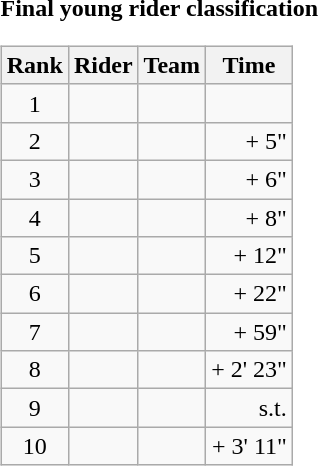<table>
<tr>
<td></td>
<td><strong>Final young rider classification</strong><br><table class="wikitable">
<tr>
<th scope="col">Rank</th>
<th scope="col">Rider</th>
<th scope="col">Team</th>
<th scope="col">Time</th>
</tr>
<tr>
<td style="text-align:center;">1</td>
<td> </td>
<td></td>
<td style="text-align:right;"></td>
</tr>
<tr>
<td style="text-align:center;">2</td>
<td></td>
<td></td>
<td style="text-align:right;">+ 5"</td>
</tr>
<tr>
<td style="text-align:center;">3</td>
<td></td>
<td></td>
<td style="text-align:right;">+ 6"</td>
</tr>
<tr>
<td style="text-align:center;">4</td>
<td></td>
<td></td>
<td style="text-align:right;">+ 8"</td>
</tr>
<tr>
<td style="text-align:center;">5</td>
<td></td>
<td></td>
<td style="text-align:right;">+ 12"</td>
</tr>
<tr>
<td style="text-align:center;">6</td>
<td></td>
<td></td>
<td style="text-align:right;">+ 22"</td>
</tr>
<tr>
<td style="text-align:center;">7</td>
<td></td>
<td></td>
<td style="text-align:right;">+ 59"</td>
</tr>
<tr>
<td style="text-align:center;">8</td>
<td></td>
<td></td>
<td style="text-align:right;">+ 2' 23"</td>
</tr>
<tr>
<td style="text-align:center;">9</td>
<td></td>
<td></td>
<td style="text-align:right;">s.t.</td>
</tr>
<tr>
<td style="text-align:center;">10</td>
<td></td>
<td></td>
<td style="text-align:right;">+ 3' 11"</td>
</tr>
</table>
</td>
</tr>
</table>
